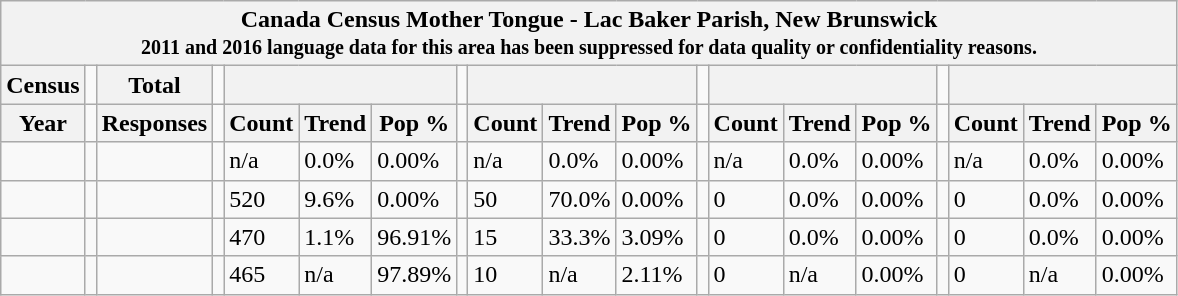<table class="wikitable">
<tr>
<th colspan="19">Canada Census Mother Tongue - Lac Baker Parish, New Brunswick<br><small>2011 and 2016 language data for this area has been suppressed for data quality or confidentiality reasons.</small></th>
</tr>
<tr>
<th>Census</th>
<td></td>
<th>Total</th>
<td colspan="1"></td>
<th colspan="3"></th>
<td colspan="1"></td>
<th colspan="3"></th>
<td colspan="1"></td>
<th colspan="3"></th>
<td colspan="1"></td>
<th colspan="3"></th>
</tr>
<tr>
<th>Year</th>
<td></td>
<th>Responses</th>
<td></td>
<th>Count</th>
<th>Trend</th>
<th>Pop %</th>
<td></td>
<th>Count</th>
<th>Trend</th>
<th>Pop %</th>
<td></td>
<th>Count</th>
<th>Trend</th>
<th>Pop %</th>
<td></td>
<th>Count</th>
<th>Trend</th>
<th>Pop %</th>
</tr>
<tr>
<td></td>
<td></td>
<td></td>
<td></td>
<td>n/a</td>
<td> 0.0%</td>
<td>0.00%</td>
<td></td>
<td>n/a</td>
<td> 0.0%</td>
<td>0.00%</td>
<td></td>
<td>n/a</td>
<td> 0.0%</td>
<td>0.00%</td>
<td></td>
<td>n/a</td>
<td> 0.0%</td>
<td>0.00%</td>
</tr>
<tr>
<td></td>
<td></td>
<td></td>
<td></td>
<td>520</td>
<td> 9.6%</td>
<td>0.00%</td>
<td></td>
<td>50</td>
<td> 70.0%</td>
<td>0.00%</td>
<td></td>
<td>0</td>
<td> 0.0%</td>
<td>0.00%</td>
<td></td>
<td>0</td>
<td> 0.0%</td>
<td>0.00%</td>
</tr>
<tr>
<td></td>
<td></td>
<td></td>
<td></td>
<td>470</td>
<td> 1.1%</td>
<td>96.91%</td>
<td></td>
<td>15</td>
<td> 33.3%</td>
<td>3.09%</td>
<td></td>
<td>0</td>
<td> 0.0%</td>
<td>0.00%</td>
<td></td>
<td>0</td>
<td> 0.0%</td>
<td>0.00%</td>
</tr>
<tr>
<td></td>
<td></td>
<td></td>
<td></td>
<td>465</td>
<td>n/a</td>
<td>97.89%</td>
<td></td>
<td>10</td>
<td>n/a</td>
<td>2.11%</td>
<td></td>
<td>0</td>
<td>n/a</td>
<td>0.00%</td>
<td></td>
<td>0</td>
<td>n/a</td>
<td>0.00%</td>
</tr>
</table>
